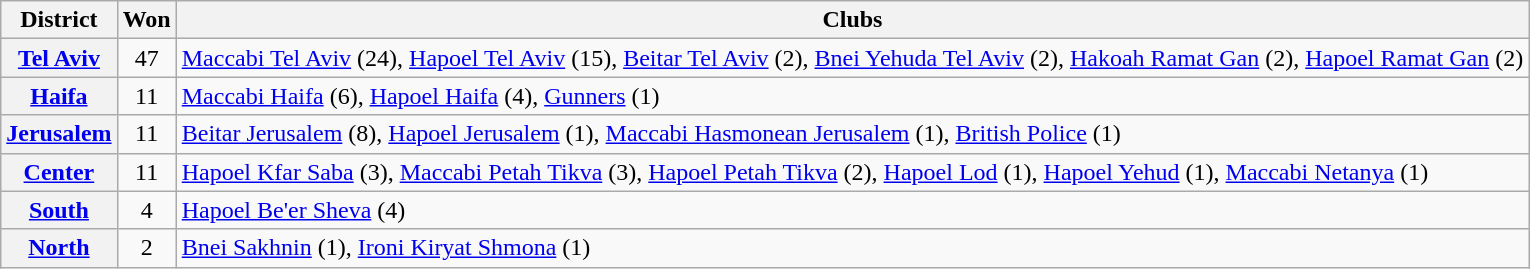<table class="wikitable sortable plainrowheaders">
<tr>
<th scope="col">District</th>
<th scope="col">Won</th>
<th scope="col" class="unsortable">Clubs</th>
</tr>
<tr>
<th scope="row"><a href='#'>Tel Aviv</a></th>
<td align="center">47</td>
<td><a href='#'>Maccabi Tel Aviv</a> (24), <a href='#'>Hapoel Tel Aviv</a> (15), <a href='#'>Beitar Tel Aviv</a> (2), <a href='#'>Bnei Yehuda Tel Aviv</a> (2), <a href='#'>Hakoah Ramat Gan</a> (2), <a href='#'>Hapoel Ramat Gan</a> (2)</td>
</tr>
<tr>
<th scope="row"><a href='#'>Haifa</a></th>
<td align="center">11</td>
<td><a href='#'>Maccabi Haifa</a> (6), <a href='#'>Hapoel Haifa</a> (4), <a href='#'>Gunners</a> (1)</td>
</tr>
<tr>
<th scope="row"><a href='#'>Jerusalem</a></th>
<td align="center">11</td>
<td><a href='#'>Beitar Jerusalem</a> (8), <a href='#'>Hapoel Jerusalem</a> (1), <a href='#'>Maccabi Hasmonean Jerusalem</a> (1), <a href='#'>British Police</a> (1)</td>
</tr>
<tr>
<th scope="row"><a href='#'>Center</a></th>
<td align="center">11</td>
<td><a href='#'>Hapoel Kfar Saba</a> (3), <a href='#'>Maccabi Petah Tikva</a> (3), <a href='#'>Hapoel Petah Tikva</a> (2), <a href='#'>Hapoel Lod</a> (1), <a href='#'>Hapoel Yehud</a> (1), <a href='#'>Maccabi Netanya</a> (1)</td>
</tr>
<tr>
<th scope="row"><a href='#'>South</a></th>
<td align="center">4</td>
<td><a href='#'>Hapoel Be'er Sheva</a> (4)</td>
</tr>
<tr>
<th scope="row"><a href='#'>North</a></th>
<td align="center">2</td>
<td><a href='#'>Bnei Sakhnin</a> (1), <a href='#'>Ironi Kiryat Shmona</a> (1)</td>
</tr>
</table>
